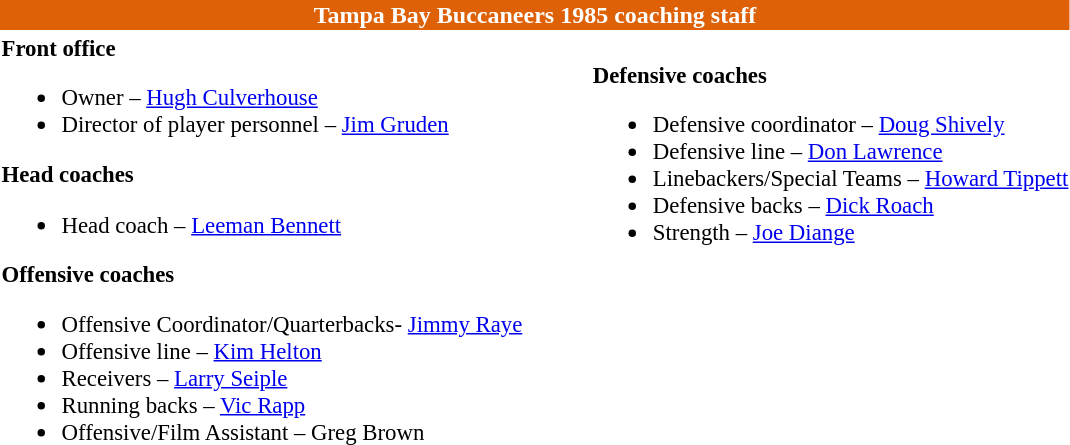<table class="toccolours" style="text-align: left;">
<tr>
<th colspan="7" style="background:#de6108; color:white; text-align:center;">Tampa Bay Buccaneers 1985 coaching staff</th>
</tr>
<tr>
<td style="font-size:95%; vertical-align:top;"><strong>Front office</strong><br><ul><li>Owner – <a href='#'>Hugh Culverhouse</a></li><li>Director of player personnel – <a href='#'>Jim Gruden</a></li></ul><strong>Head coaches</strong><ul><li>Head coach – <a href='#'>Leeman Bennett</a></li></ul><strong>Offensive coaches</strong><ul><li>Offensive Coordinator/Quarterbacks- <a href='#'>Jimmy Raye</a></li><li>Offensive line – <a href='#'>Kim Helton</a></li><li>Receivers – <a href='#'>Larry Seiple</a></li><li>Running backs – <a href='#'>Vic Rapp</a></li><li>Offensive/Film Assistant – Greg Brown</li></ul></td>
<td width="35"> </td>
<td valign="top"></td>
<td style="font-size:95%; vertical-align:top;"><br><strong>Defensive coaches</strong><ul><li>Defensive coordinator – <a href='#'>Doug Shively</a></li><li>Defensive line – <a href='#'>Don Lawrence</a></li><li>Linebackers/Special Teams – <a href='#'>Howard Tippett</a></li><li>Defensive backs – <a href='#'>Dick Roach</a></li><li>Strength – <a href='#'>Joe Diange</a></li></ul></td>
</tr>
</table>
